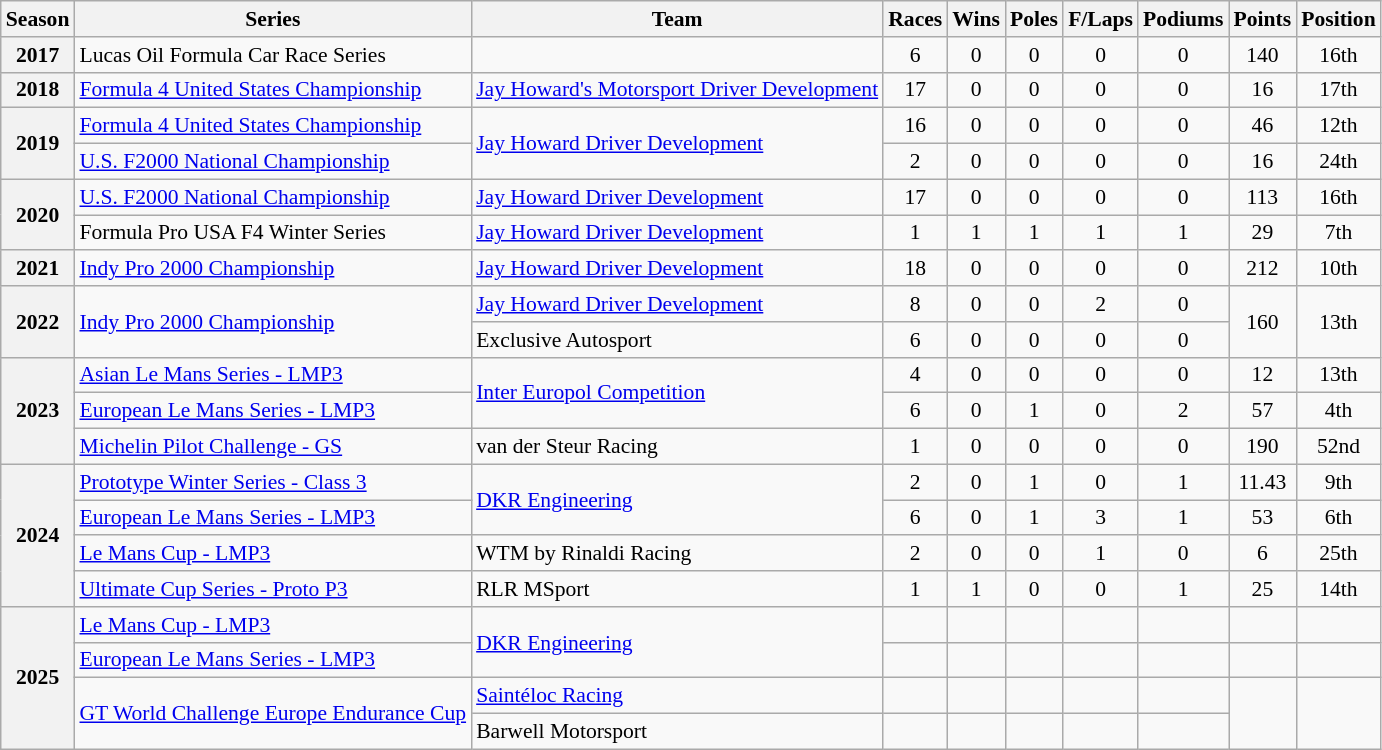<table class="wikitable" style="font-size: 90%; text-align:center">
<tr>
<th>Season</th>
<th>Series</th>
<th>Team</th>
<th>Races</th>
<th>Wins</th>
<th>Poles</th>
<th>F/Laps</th>
<th>Podiums</th>
<th>Points</th>
<th>Position</th>
</tr>
<tr>
<th>2017</th>
<td align=left>Lucas Oil Formula Car Race Series</td>
<td align=left></td>
<td>6</td>
<td>0</td>
<td>0</td>
<td>0</td>
<td>0</td>
<td>140</td>
<td>16th</td>
</tr>
<tr>
<th>2018</th>
<td align=left><a href='#'>Formula 4 United States Championship</a></td>
<td align="left"><a href='#'>Jay Howard's Motorsport Driver Development</a></td>
<td>17</td>
<td>0</td>
<td>0</td>
<td>0</td>
<td>0</td>
<td>16</td>
<td>17th</td>
</tr>
<tr>
<th rowspan=2>2019</th>
<td align=left><a href='#'>Formula 4 United States Championship</a></td>
<td rowspan=2 align="left"><a href='#'>Jay Howard Driver Development</a></td>
<td>16</td>
<td>0</td>
<td>0</td>
<td>0</td>
<td>0</td>
<td>46</td>
<td>12th</td>
</tr>
<tr>
<td align=left><a href='#'>U.S. F2000 National Championship</a></td>
<td>2</td>
<td>0</td>
<td>0</td>
<td>0</td>
<td>0</td>
<td>16</td>
<td>24th</td>
</tr>
<tr>
<th rowspan="2">2020</th>
<td align=left><a href='#'>U.S. F2000 National Championship</a></td>
<td align="left"><a href='#'>Jay Howard Driver Development</a></td>
<td>17</td>
<td>0</td>
<td>0</td>
<td>0</td>
<td>0</td>
<td>113</td>
<td>16th</td>
</tr>
<tr>
<td align=left>Formula Pro USA F4 Winter Series</td>
<td align=left><a href='#'>Jay Howard Driver Development</a></td>
<td>1</td>
<td>1</td>
<td>1</td>
<td>1</td>
<td>1</td>
<td>29</td>
<td>7th</td>
</tr>
<tr>
<th>2021</th>
<td align=left><a href='#'>Indy Pro 2000 Championship</a></td>
<td align="left"><a href='#'>Jay Howard Driver Development</a></td>
<td>18</td>
<td>0</td>
<td>0</td>
<td>0</td>
<td>0</td>
<td>212</td>
<td>10th</td>
</tr>
<tr>
<th rowspan="2">2022</th>
<td rowspan="2" align="left"><a href='#'>Indy Pro 2000 Championship</a></td>
<td align="left"><a href='#'>Jay Howard Driver Development</a></td>
<td>8</td>
<td>0</td>
<td>0</td>
<td>2</td>
<td>0</td>
<td rowspan="2">160</td>
<td rowspan="2">13th</td>
</tr>
<tr>
<td align="left">Exclusive Autosport</td>
<td>6</td>
<td>0</td>
<td>0</td>
<td>0</td>
<td>0</td>
</tr>
<tr>
<th rowspan="3">2023</th>
<td align=left><a href='#'>Asian Le Mans Series - LMP3</a></td>
<td rowspan=2 align="left"><a href='#'>Inter Europol Competition</a></td>
<td>4</td>
<td>0</td>
<td>0</td>
<td>0</td>
<td>0</td>
<td>12</td>
<td>13th</td>
</tr>
<tr>
<td align=left><a href='#'>European Le Mans Series - LMP3</a></td>
<td>6</td>
<td>0</td>
<td>1</td>
<td>0</td>
<td>2</td>
<td>57</td>
<td>4th</td>
</tr>
<tr>
<td align=left><a href='#'>Michelin Pilot Challenge - GS</a></td>
<td align=left>van der Steur Racing</td>
<td>1</td>
<td>0</td>
<td>0</td>
<td>0</td>
<td>0</td>
<td>190</td>
<td>52nd</td>
</tr>
<tr>
<th rowspan="4">2024</th>
<td align=left><a href='#'>Prototype Winter Series - Class 3</a></td>
<td rowspan="2" align="left"><a href='#'>DKR Engineering</a></td>
<td>2</td>
<td>0</td>
<td>1</td>
<td>0</td>
<td>1</td>
<td>11.43</td>
<td>9th</td>
</tr>
<tr>
<td align=left><a href='#'>European Le Mans Series - LMP3</a></td>
<td>6</td>
<td>0</td>
<td>1</td>
<td>3</td>
<td>1</td>
<td>53</td>
<td>6th</td>
</tr>
<tr>
<td align=left><a href='#'>Le Mans Cup - LMP3</a></td>
<td align=left>WTM by Rinaldi Racing</td>
<td>2</td>
<td>0</td>
<td>0</td>
<td>1</td>
<td>0</td>
<td>6</td>
<td>25th</td>
</tr>
<tr>
<td align=left><a href='#'>Ultimate Cup Series - Proto P3</a></td>
<td align=left>RLR MSport</td>
<td>1</td>
<td>1</td>
<td>0</td>
<td>0</td>
<td>1</td>
<td>25</td>
<td>14th</td>
</tr>
<tr>
<th rowspan="4">2025</th>
<td align=left><a href='#'>Le Mans Cup - LMP3</a></td>
<td rowspan="2" align="left"><a href='#'>DKR Engineering</a></td>
<td></td>
<td></td>
<td></td>
<td></td>
<td></td>
<td></td>
<td></td>
</tr>
<tr>
<td align=left><a href='#'>European Le Mans Series - LMP3</a></td>
<td></td>
<td></td>
<td></td>
<td></td>
<td></td>
<td></td>
<td></td>
</tr>
<tr>
<td rowspan="2" align="left"><a href='#'>GT World Challenge Europe Endurance Cup</a></td>
<td align="left"><a href='#'>Saintéloc Racing</a></td>
<td></td>
<td></td>
<td></td>
<td></td>
<td></td>
<td rowspan="2"></td>
<td rowspan="2"></td>
</tr>
<tr>
<td align="left">Barwell Motorsport</td>
<td></td>
<td></td>
<td></td>
<td></td>
<td></td>
</tr>
</table>
